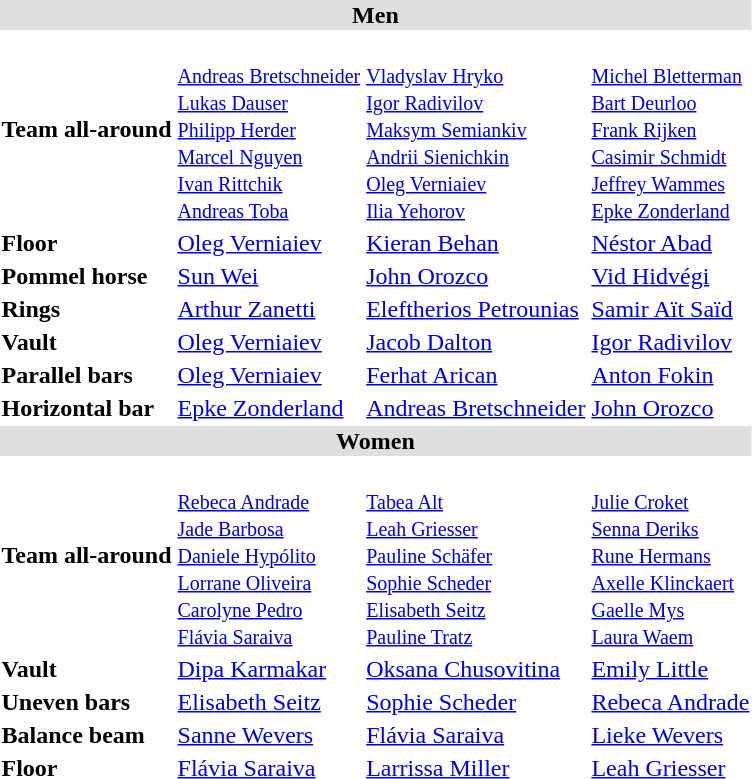<table>
<tr style="background:#dfdfdf;">
<td colspan="4" style="text-align:center;"><strong>Men</strong></td>
</tr>
<tr>
<th scope=row style="text-align:left">Team all-around <br> </th>
<td> <br> <small> <a href='#'>Andreas Bretschneider</a> <br> <a href='#'>Lukas Dauser</a> <br> <a href='#'>Philipp Herder</a> <br> <a href='#'>Marcel Nguyen</a> <br> <a href='#'>Ivan Rittchik</a> <br> <a href='#'>Andreas Toba</a> </small></td>
<td> <br> <small> <a href='#'>Vladyslav Hryko</a> <br> <a href='#'>Igor Radivilov</a> <br> <a href='#'>Maksym Semiankiv</a> <br> <a href='#'>Andrii Sienichkin</a> <br> <a href='#'>Oleg Verniaiev</a> <br> <a href='#'>Ilia Yehorov</a> </small></td>
<td> <br> <small> <a href='#'>Michel Bletterman</a> <br> <a href='#'>Bart Deurloo</a> <br> <a href='#'>Frank Rijken</a> <br> <a href='#'>Casimir Schmidt</a> <br> <a href='#'>Jeffrey Wammes</a> <br> <a href='#'>Epke Zonderland</a> </small></td>
</tr>
<tr>
<th scope=row style="text-align:left">Floor <br> </th>
<td> <a href='#'>Oleg Verniaiev</a></td>
<td> <a href='#'>Kieran Behan</a></td>
<td> <a href='#'>Néstor Abad</a></td>
</tr>
<tr>
<th scope=row style="text-align:left">Pommel horse <br> </th>
<td> <a href='#'>Sun Wei</a></td>
<td> <a href='#'>John Orozco</a></td>
<td> <a href='#'>Vid Hidvégi</a></td>
</tr>
<tr>
<th scope=row style="text-align:left">Rings <br> </th>
<td> <a href='#'>Arthur Zanetti</a></td>
<td> <a href='#'>Eleftherios Petrounias</a></td>
<td> <a href='#'>Samir Aït Saïd</a></td>
</tr>
<tr>
<th scope=row style="text-align:left">Vault <br> </th>
<td> <a href='#'>Oleg Verniaiev</a></td>
<td> <a href='#'>Jacob Dalton</a></td>
<td> <a href='#'>Igor Radivilov</a></td>
</tr>
<tr>
<th scope=row style="text-align:left">Parallel bars <br> </th>
<td> <a href='#'>Oleg Verniaiev</a></td>
<td> <a href='#'>Ferhat Arican</a></td>
<td> <a href='#'>Anton Fokin</a></td>
</tr>
<tr>
<th scope=row style="text-align:left">Horizontal bar <br> </th>
<td> <a href='#'>Epke Zonderland</a></td>
<td> <a href='#'>Andreas Bretschneider</a></td>
<td> <a href='#'>John Orozco</a></td>
</tr>
<tr style="background:#dfdfdf;">
<td colspan="4" style="text-align:center;"><strong>Women</strong></td>
</tr>
<tr>
<th scope=row style="text-align:left">Team all-around <br> </th>
<td> <br> <small> <a href='#'>Rebeca Andrade</a> <br> <a href='#'>Jade Barbosa</a> <br> <a href='#'>Daniele Hypólito</a> <br> <a href='#'>Lorrane Oliveira</a> <br> <a href='#'>Carolyne Pedro</a> <br> <a href='#'>Flávia Saraiva</a> </small></td>
<td> <br> <small> <a href='#'>Tabea Alt</a> <br> <a href='#'>Leah Griesser</a> <br> <a href='#'>Pauline Schäfer</a> <br> <a href='#'>Sophie Scheder</a> <br> <a href='#'>Elisabeth Seitz</a> <br> <a href='#'>Pauline Tratz</a> </small></td>
<td> <br> <small> <a href='#'>Julie Croket</a> <br> <a href='#'>Senna Deriks</a> <br> <a href='#'>Rune Hermans</a> <br> <a href='#'>Axelle Klinckaert</a> <br> <a href='#'>Gaelle Mys</a> <br> <a href='#'>Laura Waem</a> </small></td>
</tr>
<tr>
<th scope=row style="text-align:left">Vault <br> </th>
<td> <a href='#'>Dipa Karmakar</a></td>
<td> <a href='#'>Oksana Chusovitina</a></td>
<td> <a href='#'>Emily Little</a></td>
</tr>
<tr>
<th scope=row style="text-align:left">Uneven bars <br> </th>
<td> <a href='#'>Elisabeth Seitz</a></td>
<td> <a href='#'>Sophie Scheder</a></td>
<td> <a href='#'>Rebeca Andrade</a></td>
</tr>
<tr>
<th scope=row style="text-align:left">Balance beam <br> </th>
<td> <a href='#'>Sanne Wevers</a></td>
<td> <a href='#'>Flávia Saraiva</a></td>
<td> <a href='#'>Lieke Wevers</a></td>
</tr>
<tr>
<th scope=row style="text-align:left">Floor <br> </th>
<td> <a href='#'>Flávia Saraiva</a></td>
<td> <a href='#'>Larrissa Miller</a></td>
<td> <a href='#'>Leah Griesser</a></td>
</tr>
</table>
